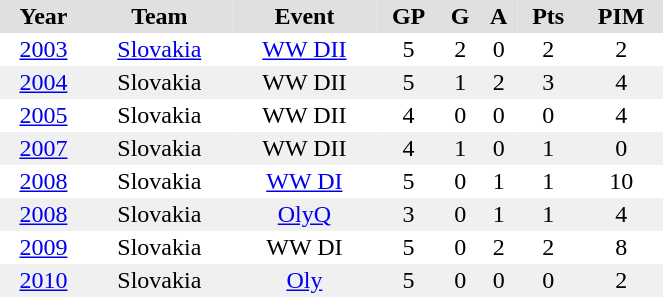<table BORDER="0" CELLPADDING="2" CELLSPACING="0" width="35%">
<tr ALIGN="center" bgcolor="#e0e0e0">
<th>Year</th>
<th>Team</th>
<th>Event</th>
<th>GP</th>
<th>G</th>
<th>A</th>
<th>Pts</th>
<th>PIM</th>
</tr>
<tr ALIGN="center">
<td><a href='#'>2003</a></td>
<td><a href='#'>Slovakia</a></td>
<td><a href='#'>WW DII</a></td>
<td>5</td>
<td>2</td>
<td>0</td>
<td>2</td>
<td>2</td>
</tr>
<tr ALIGN="center" bgcolor="#f0f0f0">
<td><a href='#'>2004</a></td>
<td>Slovakia</td>
<td>WW DII</td>
<td>5</td>
<td>1</td>
<td>2</td>
<td>3</td>
<td>4</td>
</tr>
<tr ALIGN="center">
<td><a href='#'>2005</a></td>
<td>Slovakia</td>
<td>WW DII</td>
<td>4</td>
<td>0</td>
<td>0</td>
<td>0</td>
<td>4</td>
</tr>
<tr ALIGN="center" bgcolor="#f0f0f0">
<td><a href='#'>2007</a></td>
<td>Slovakia</td>
<td>WW DII</td>
<td>4</td>
<td>1</td>
<td>0</td>
<td>1</td>
<td>0</td>
</tr>
<tr ALIGN="center">
<td><a href='#'>2008</a></td>
<td>Slovakia</td>
<td><a href='#'>WW DI</a></td>
<td>5</td>
<td>0</td>
<td>1</td>
<td>1</td>
<td>10</td>
</tr>
<tr ALIGN="center" bgcolor="#f0f0f0">
<td><a href='#'>2008</a></td>
<td>Slovakia</td>
<td><a href='#'>OlyQ</a></td>
<td>3</td>
<td>0</td>
<td>1</td>
<td>1</td>
<td>4</td>
</tr>
<tr ALIGN="center">
<td><a href='#'>2009</a></td>
<td>Slovakia</td>
<td>WW DI</td>
<td>5</td>
<td>0</td>
<td>2</td>
<td>2</td>
<td>8</td>
</tr>
<tr ALIGN="center" bgcolor="#f0f0f0">
<td><a href='#'>2010</a></td>
<td>Slovakia</td>
<td><a href='#'>Oly</a></td>
<td>5</td>
<td>0</td>
<td>0</td>
<td>0</td>
<td>2</td>
</tr>
</table>
